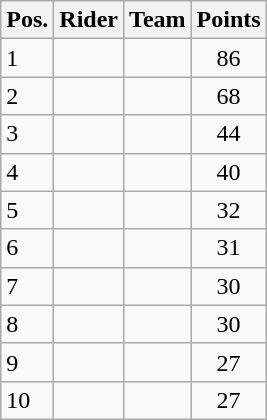<table class="wikitable sortable">
<tr>
<th>Pos.</th>
<th>Rider</th>
<th>Team</th>
<th>Points</th>
</tr>
<tr>
<td>1</td>
<td></td>
<td></td>
<td align=center>86</td>
</tr>
<tr>
<td>2</td>
<td></td>
<td></td>
<td align=center>68</td>
</tr>
<tr>
<td>3</td>
<td></td>
<td></td>
<td align=center>44</td>
</tr>
<tr>
<td>4</td>
<td></td>
<td></td>
<td align=center>40</td>
</tr>
<tr>
<td>5</td>
<td></td>
<td></td>
<td align=center>32</td>
</tr>
<tr>
<td>6</td>
<td></td>
<td></td>
<td align=center>31</td>
</tr>
<tr>
<td>7</td>
<td></td>
<td></td>
<td align=center>30</td>
</tr>
<tr>
<td>8</td>
<td></td>
<td></td>
<td align=center>30</td>
</tr>
<tr>
<td>9</td>
<td></td>
<td></td>
<td align=center>27</td>
</tr>
<tr>
<td>10</td>
<td></td>
<td></td>
<td align=center>27</td>
</tr>
</table>
